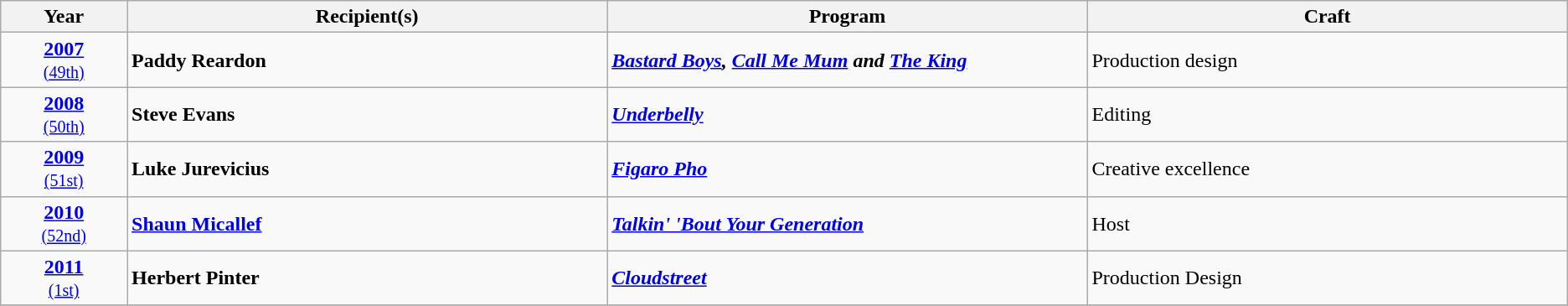<table class="sortable wikitable">
<tr>
<th width="5%">Year</th>
<th width="19%">Recipient(s)</th>
<th width="19%">Program</th>
<th width="19%">Craft</th>
</tr>
<tr>
<td align="center"><strong><a href='#'>2007</a></strong><br><small><a href='#'>(49th)</a></small></td>
<td><strong>Paddy Reardon</strong></td>
<td><strong><em><a href='#'>Bastard Boys</a>, <a href='#'>Call Me Mum</a> and <a href='#'>The King</a></em></strong></td>
<td>Production design</td>
</tr>
<tr>
<td align="center"><strong><a href='#'>2008</a></strong><br><small><a href='#'>(50th)</a></small></td>
<td><strong>Steve Evans</strong></td>
<td><strong><em><a href='#'>Underbelly</a></em></strong></td>
<td>Editing</td>
</tr>
<tr>
<td align="center"><strong><a href='#'>2009</a></strong><br><small><a href='#'>(51st)</a></small></td>
<td><strong>Luke Jurevicius</strong></td>
<td><strong><em><a href='#'>Figaro Pho</a></em></strong></td>
<td>Creative excellence</td>
</tr>
<tr>
<td align="center"><strong><a href='#'>2010</a></strong><br><small><a href='#'>(52nd)</a></small></td>
<td><strong><a href='#'>Shaun Micallef</a></strong></td>
<td><strong><em><a href='#'>Talkin' 'Bout Your Generation</a></em></strong></td>
<td>Host</td>
</tr>
<tr>
<td align="center"><strong><a href='#'>2011</a></strong><br><small><a href='#'>(1st)</a></small></td>
<td><strong>Herbert Pinter</strong></td>
<td><strong><em><a href='#'>Cloudstreet</a></em></strong></td>
<td>Production Design</td>
</tr>
<tr>
</tr>
</table>
